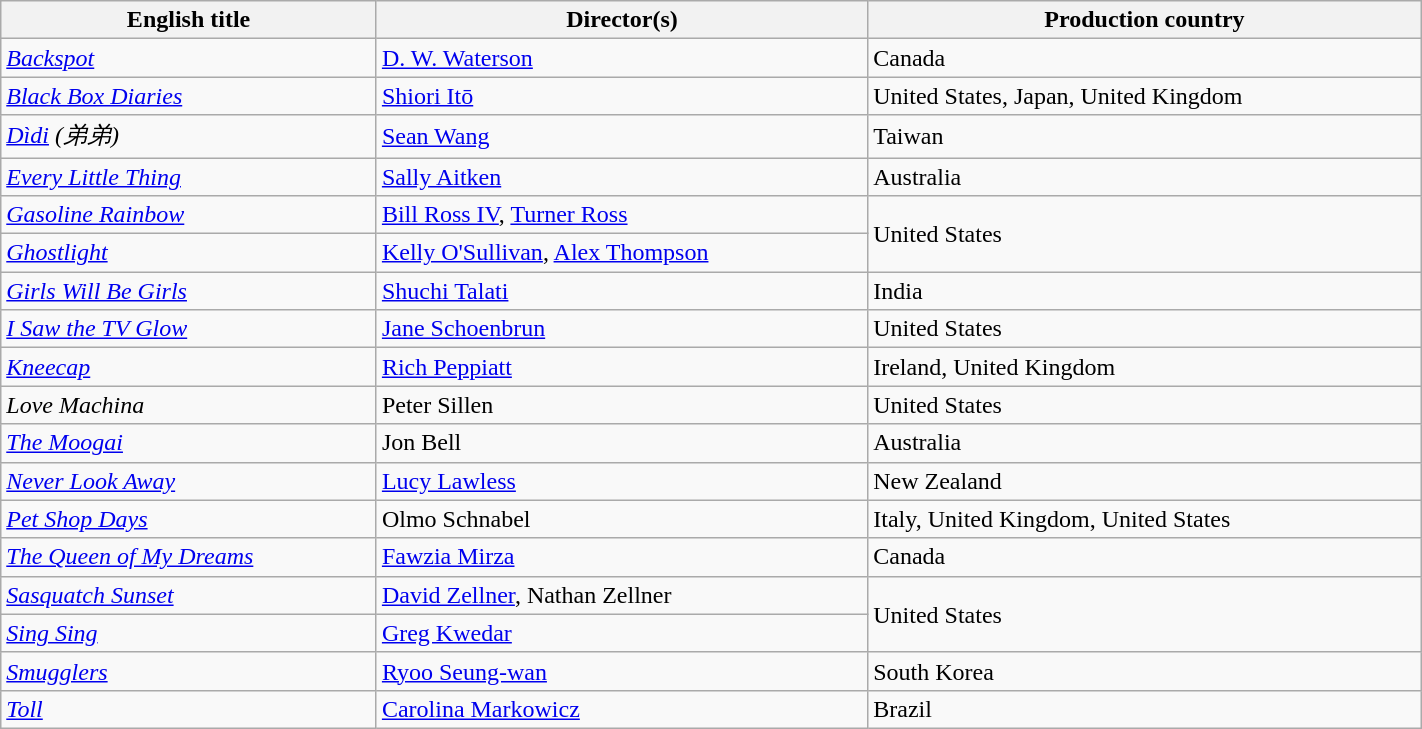<table class="wikitable plainrowheaders" style="width:75%; margin-bottom:4px">
<tr>
<th scope="col">English title</th>
<th scope="col">Director(s)</th>
<th scope="col">Production country</th>
</tr>
<tr>
<td scope="row"><em><a href='#'>Backspot</a></em></td>
<td><a href='#'>D. W. Waterson</a></td>
<td>Canada</td>
</tr>
<tr>
<td scope="row"><em><a href='#'>Black Box Diaries</a></em></td>
<td><a href='#'>Shiori Itō</a></td>
<td>United States, Japan, United Kingdom</td>
</tr>
<tr>
<td scope="row"><em><a href='#'>Dìdi</a> (弟弟)</em></td>
<td><a href='#'>Sean Wang</a></td>
<td>Taiwan</td>
</tr>
<tr>
<td scope="row"><em><a href='#'>Every Little Thing</a></em></td>
<td><a href='#'>Sally Aitken</a></td>
<td>Australia</td>
</tr>
<tr>
<td scope="row"><em><a href='#'>Gasoline Rainbow</a></em></td>
<td><a href='#'>Bill Ross IV</a>, <a href='#'>Turner Ross</a></td>
<td rowspan="2">United States</td>
</tr>
<tr>
<td scope="row"><em><a href='#'>Ghostlight</a></em></td>
<td><a href='#'>Kelly O'Sullivan</a>, <a href='#'>Alex Thompson</a></td>
</tr>
<tr>
<td scope="row"><em><a href='#'>Girls Will Be Girls</a></em></td>
<td><a href='#'>Shuchi Talati</a></td>
<td>India</td>
</tr>
<tr>
<td scope="row"><em><a href='#'>I Saw the TV Glow</a></em></td>
<td><a href='#'>Jane Schoenbrun</a></td>
<td>United States</td>
</tr>
<tr>
<td scope="row"><em><a href='#'>Kneecap</a></em></td>
<td><a href='#'>Rich Peppiatt</a></td>
<td>Ireland, United Kingdom</td>
</tr>
<tr>
<td scope="row"><em>Love Machina</em></td>
<td>Peter Sillen</td>
<td>United States</td>
</tr>
<tr>
<td scope="row"><em><a href='#'>The Moogai</a></em></td>
<td>Jon Bell</td>
<td>Australia</td>
</tr>
<tr>
<td scope="row"><em><a href='#'>Never Look Away</a></em></td>
<td><a href='#'>Lucy Lawless</a></td>
<td>New Zealand</td>
</tr>
<tr>
<td scope="row"><em><a href='#'>Pet Shop Days</a></em></td>
<td>Olmo Schnabel</td>
<td>Italy, United Kingdom, United States</td>
</tr>
<tr>
<td scope="row"><em><a href='#'>The Queen of My Dreams</a></em></td>
<td><a href='#'>Fawzia Mirza</a></td>
<td>Canada</td>
</tr>
<tr>
<td scope="row"><em><a href='#'>Sasquatch Sunset</a></em></td>
<td><a href='#'>David Zellner</a>, Nathan Zellner</td>
<td rowspan="2">United States</td>
</tr>
<tr>
<td scope="row"><em><a href='#'>Sing Sing</a></em></td>
<td><a href='#'>Greg Kwedar</a></td>
</tr>
<tr>
<td scope="row"><em><a href='#'>Smugglers</a></em></td>
<td><a href='#'>Ryoo Seung-wan</a></td>
<td>South Korea</td>
</tr>
<tr>
<td scope="row"><em><a href='#'>Toll</a></em></td>
<td><a href='#'>Carolina Markowicz</a></td>
<td>Brazil</td>
</tr>
</table>
